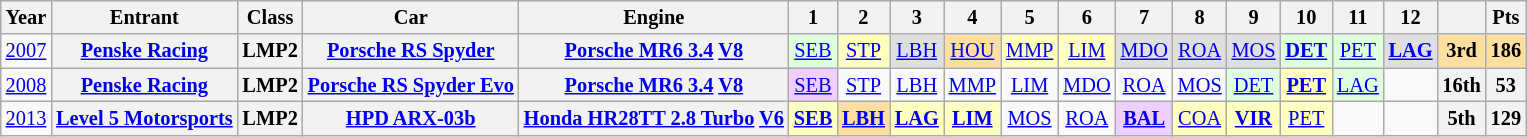<table class="wikitable" style="text-align:center; font-size:85%">
<tr>
<th>Year</th>
<th>Entrant</th>
<th>Class</th>
<th>Car</th>
<th>Engine</th>
<th>1</th>
<th>2</th>
<th>3</th>
<th>4</th>
<th>5</th>
<th>6</th>
<th>7</th>
<th>8</th>
<th>9</th>
<th>10</th>
<th>11</th>
<th>12</th>
<th></th>
<th>Pts</th>
</tr>
<tr>
<td><a href='#'>2007</a></td>
<th nowrap><a href='#'>Penske Racing</a></th>
<th>LMP2</th>
<th nowrap><a href='#'>Porsche RS Spyder</a></th>
<th nowrap><a href='#'>Porsche MR6 3.4</a> <a href='#'>V8</a></th>
<td style="background:#dfffdf;"><a href='#'>SEB</a><br></td>
<td style="background:#ffffbf;"><a href='#'>STP</a><br></td>
<td style="background:#dfdfdf;"><a href='#'>LBH</a><br></td>
<td style="background:#ffdf9f;"><a href='#'>HOU</a><br></td>
<td style="background:#ffffbf;"><a href='#'>MMP</a><br></td>
<td style="background:#ffffbf;"><a href='#'>LIM</a><br></td>
<td style="background:#dfdfdf;"><a href='#'>MDO</a><br></td>
<td style="background:#dfdfdf;"><a href='#'>ROA</a><br></td>
<td style="background:#dfdfdf;"><a href='#'>MOS</a><br></td>
<td style="background:#dfffdf;"><strong><a href='#'>DET</a></strong><br></td>
<td style="background:#dfffdf;"><a href='#'>PET</a><br></td>
<td style="background:#dfdfdf;"><strong><a href='#'>LAG</a></strong><br></td>
<th style="background:#ffdf9f;">3rd</th>
<th style="background:#ffdf9f;">186</th>
</tr>
<tr>
<td><a href='#'>2008</a></td>
<th nowrap><a href='#'>Penske Racing</a></th>
<th>LMP2</th>
<th nowrap><a href='#'>Porsche RS Spyder Evo</a></th>
<th nowrap><a href='#'>Porsche MR6 3.4</a> <a href='#'>V8</a></th>
<td style="background:#EFCFFF;"><a href='#'>SEB</a><br></td>
<td><a href='#'>STP</a></td>
<td><a href='#'>LBH</a></td>
<td><a href='#'>MMP</a></td>
<td><a href='#'>LIM</a></td>
<td><a href='#'>MDO</a></td>
<td><a href='#'>ROA</a></td>
<td><a href='#'>MOS</a></td>
<td style="background:#DFFFDF;"><a href='#'>DET</a><br></td>
<td style="background:#FFFFBF;"><strong><a href='#'>PET</a></strong><br></td>
<td style="background:#DFFFDF;"><a href='#'>LAG</a><br></td>
<td></td>
<th>16th</th>
<th>53</th>
</tr>
<tr>
<td><a href='#'>2013</a></td>
<th nowrap><a href='#'>Level 5 Motorsports</a></th>
<th>LMP2</th>
<th nowrap><a href='#'>HPD ARX-03b</a></th>
<th nowrap><a href='#'>Honda HR28TT 2.8 Turbo</a> <a href='#'>V6</a></th>
<td style="background:#FFFFBF;"><strong><a href='#'>SEB</a></strong><br></td>
<td style="background:#ffdf9f;"><strong><a href='#'>LBH</a></strong><br></td>
<td style="background:#FFFFBF;"><strong><a href='#'>LAG</a></strong><br></td>
<td style="background:#FFFFBF;"><strong><a href='#'>LIM</a></strong><br></td>
<td><a href='#'>MOS</a></td>
<td><a href='#'>ROA</a></td>
<td style="background:#EFCFFF;"><strong><a href='#'>BAL</a></strong><br></td>
<td style="background:#FFFFBF;"><a href='#'>COA</a><br></td>
<td style="background:#FFFFBF;"><strong><a href='#'>VIR</a></strong><br></td>
<td style="background:#FFFFBF;"><a href='#'>PET</a><br></td>
<td></td>
<td></td>
<th>5th</th>
<th>129</th>
</tr>
</table>
